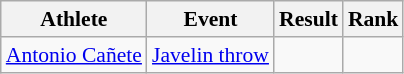<table class=wikitable style=font-size:90%;text-align:center>
<tr>
<th>Athlete</th>
<th>Event</th>
<th>Result</th>
<th>Rank</th>
</tr>
<tr>
<td align=left><a href='#'>Antonio Cañete</a></td>
<td align=left><a href='#'>Javelin throw</a></td>
<td></td>
<td></td>
</tr>
</table>
